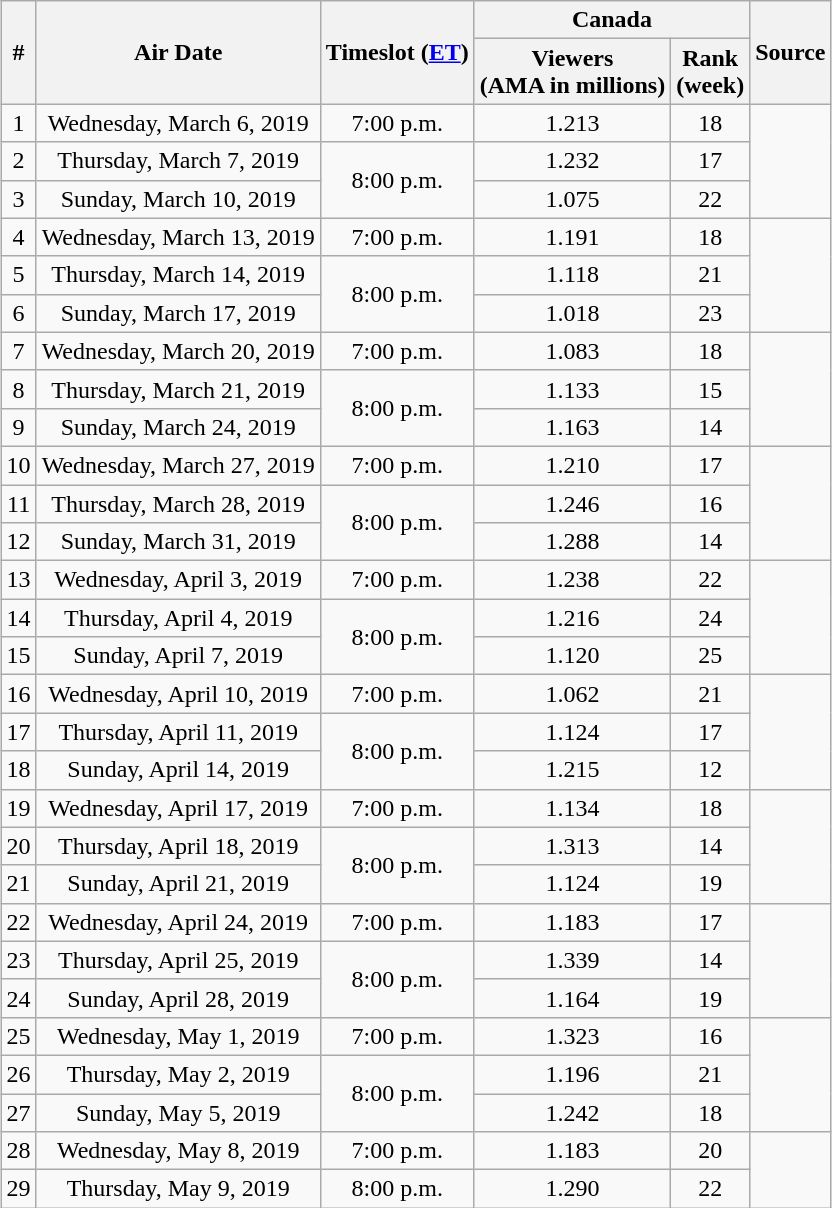<table class="wikitable" style="margin:auto; margin:auto;">
<tr>
<th rowspan="2">#</th>
<th rowspan="2">Air Date</th>
<th rowspan="2">Timeslot (<a href='#'>ET</a>)</th>
<th colspan="2" style="text-align:center" class="unsortable">Canada</th>
<th rowspan="2" class="unsortable">Source</th>
</tr>
<tr>
<th>Viewers<br>(AMA in millions)</th>
<th>Rank<br>(week)</th>
</tr>
<tr>
<td style="text-align:center">1</td>
<td style="text-align:center">Wednesday, March 6, 2019</td>
<td style="text-align:center">7:00 p.m.</td>
<td style="text-align:center">1.213</td>
<td style="text-align:center">18</td>
<td rowspan="3" style="text-align:center"></td>
</tr>
<tr>
<td style="text-align:center">2</td>
<td style="text-align:center">Thursday, March 7, 2019</td>
<td rowspan="2" style="text-align:center">8:00 p.m.</td>
<td style="text-align:center">1.232</td>
<td style="text-align:center">17</td>
</tr>
<tr>
<td style="text-align:center">3</td>
<td style="text-align:center">Sunday, March 10, 2019</td>
<td style="text-align:center">1.075</td>
<td style="text-align:center">22</td>
</tr>
<tr>
<td style="text-align:center">4</td>
<td style="text-align:center">Wednesday, March 13, 2019</td>
<td style="text-align:center">7:00 p.m.</td>
<td style="text-align:center">1.191</td>
<td style="text-align:center">18</td>
<td rowspan="3" style="text-align:center"></td>
</tr>
<tr>
<td style="text-align:center">5</td>
<td style="text-align:center">Thursday, March 14, 2019</td>
<td rowspan="2" style="text-align:center">8:00 p.m.</td>
<td style="text-align:center">1.118</td>
<td style="text-align:center">21</td>
</tr>
<tr>
<td style="text-align:center">6</td>
<td style="text-align:center">Sunday, March 17, 2019</td>
<td style="text-align:center">1.018</td>
<td style="text-align:center">23</td>
</tr>
<tr>
<td style="text-align:center">7</td>
<td style="text-align:center">Wednesday, March 20, 2019</td>
<td style="text-align:center">7:00 p.m.</td>
<td style="text-align:center">1.083</td>
<td style="text-align:center">18</td>
<td rowspan="3" style="text-align:center"></td>
</tr>
<tr>
<td style="text-align:center">8</td>
<td style="text-align:center">Thursday, March 21, 2019</td>
<td rowspan="2" style="text-align:center">8:00 p.m.</td>
<td style="text-align:center">1.133</td>
<td style="text-align:center">15</td>
</tr>
<tr>
<td style="text-align:center">9</td>
<td style="text-align:center">Sunday, March 24, 2019</td>
<td style="text-align:center">1.163</td>
<td style="text-align:center">14</td>
</tr>
<tr>
<td style="text-align:center">10</td>
<td style="text-align:center">Wednesday, March 27, 2019</td>
<td style="text-align:center">7:00 p.m.</td>
<td style="text-align:center">1.210</td>
<td style="text-align:center">17</td>
<td rowspan="3" style="text-align:center"></td>
</tr>
<tr>
<td style="text-align:center">11</td>
<td style="text-align:center">Thursday, March 28, 2019</td>
<td rowspan="2" style="text-align:center">8:00 p.m.</td>
<td style="text-align:center">1.246</td>
<td style="text-align:center">16</td>
</tr>
<tr>
<td style="text-align:center">12</td>
<td style="text-align:center">Sunday, March 31, 2019</td>
<td style="text-align:center">1.288</td>
<td style="text-align:center">14</td>
</tr>
<tr>
<td style="text-align:center">13</td>
<td style="text-align:center">Wednesday, April 3, 2019</td>
<td style="text-align:center">7:00 p.m.</td>
<td style="text-align:center">1.238</td>
<td style="text-align:center">22</td>
<td rowspan="3" style="text-align:center"></td>
</tr>
<tr>
<td style="text-align:center">14</td>
<td style="text-align:center">Thursday, April 4, 2019</td>
<td rowspan="2" style="text-align:center">8:00 p.m.</td>
<td style="text-align:center">1.216</td>
<td style="text-align:center">24</td>
</tr>
<tr>
<td style="text-align:center">15</td>
<td style="text-align:center">Sunday, April 7, 2019</td>
<td style="text-align:center">1.120</td>
<td style="text-align:center">25</td>
</tr>
<tr>
<td style="text-align:center">16</td>
<td style="text-align:center">Wednesday, April 10, 2019</td>
<td style="text-align:center">7:00 p.m.</td>
<td style="text-align:center">1.062</td>
<td style="text-align:center">21</td>
<td rowspan="3" style="text-align:center"></td>
</tr>
<tr>
<td style="text-align:center">17</td>
<td style="text-align:center">Thursday, April 11, 2019</td>
<td rowspan="2" style="text-align:center">8:00 p.m.</td>
<td style="text-align:center">1.124</td>
<td style="text-align:center">17</td>
</tr>
<tr>
<td style="text-align:center">18</td>
<td style="text-align:center">Sunday, April 14, 2019</td>
<td style="text-align:center">1.215</td>
<td style="text-align:center">12</td>
</tr>
<tr>
<td style="text-align:center">19</td>
<td style="text-align:center">Wednesday, April 17, 2019</td>
<td style="text-align:center">7:00 p.m.</td>
<td style="text-align:center">1.134</td>
<td style="text-align:center">18</td>
<td rowspan="3" style="text-align:center"></td>
</tr>
<tr>
<td style="text-align:center">20</td>
<td style="text-align:center">Thursday, April 18, 2019</td>
<td rowspan="2" style="text-align:center">8:00 p.m.</td>
<td style="text-align:center">1.313</td>
<td style="text-align:center">14</td>
</tr>
<tr>
<td style="text-align:center">21</td>
<td style="text-align:center">Sunday, April 21, 2019</td>
<td style="text-align:center">1.124</td>
<td style="text-align:center">19</td>
</tr>
<tr>
<td style="text-align:center">22</td>
<td style="text-align:center">Wednesday, April 24, 2019</td>
<td style="text-align:center">7:00 p.m.</td>
<td style="text-align:center">1.183</td>
<td style="text-align:center">17</td>
<td rowspan="3" style="text-align:center"></td>
</tr>
<tr>
<td style="text-align:center">23</td>
<td style="text-align:center">Thursday, April 25, 2019</td>
<td rowspan="2" style="text-align:center">8:00 p.m.</td>
<td style="text-align:center">1.339</td>
<td style="text-align:center">14</td>
</tr>
<tr>
<td style="text-align:center">24</td>
<td style="text-align:center">Sunday, April 28, 2019</td>
<td style="text-align:center">1.164</td>
<td style="text-align:center">19</td>
</tr>
<tr>
<td style="text-align:center">25</td>
<td style="text-align:center">Wednesday, May 1, 2019</td>
<td style="text-align:center">7:00 p.m.</td>
<td style="text-align:center">1.323</td>
<td style="text-align:center">16</td>
<td rowspan="3" style="text-align:center"></td>
</tr>
<tr>
<td style="text-align:center">26</td>
<td style="text-align:center">Thursday, May 2, 2019</td>
<td rowspan="2" style="text-align:center">8:00 p.m.</td>
<td style="text-align:center">1.196</td>
<td style="text-align:center">21</td>
</tr>
<tr>
<td style="text-align:center">27</td>
<td style="text-align:center">Sunday, May 5, 2019</td>
<td style="text-align:center">1.242</td>
<td style="text-align:center">18</td>
</tr>
<tr>
<td style="text-align:center">28</td>
<td style="text-align:center">Wednesday, May 8, 2019</td>
<td style="text-align:center">7:00 p.m.</td>
<td style="text-align:center">1.183</td>
<td style="text-align:center">20</td>
<td rowspan="2" style="text-align:center"></td>
</tr>
<tr>
<td style="text-align:center">29</td>
<td style="text-align:center">Thursday, May 9, 2019</td>
<td style="text-align:center">8:00 p.m.</td>
<td style="text-align:center">1.290</td>
<td style="text-align:center">22</td>
</tr>
</table>
